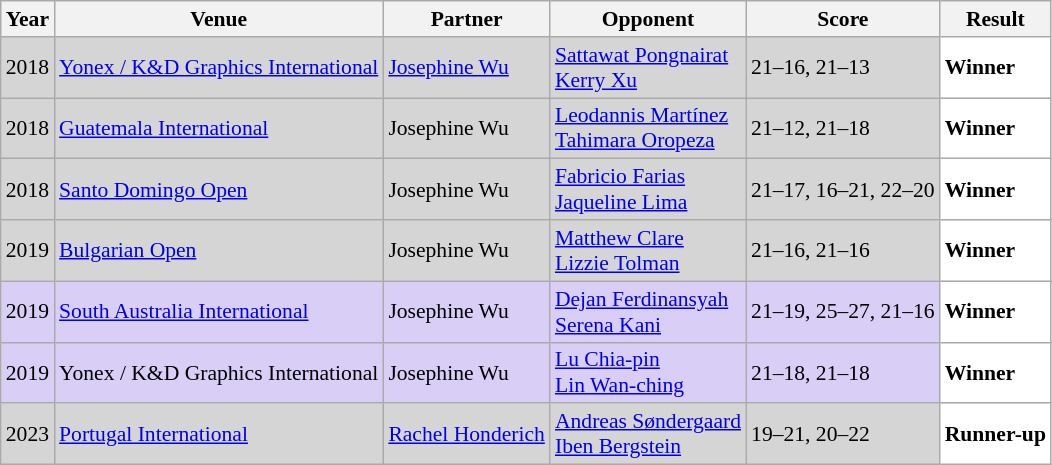<table class="sortable wikitable" style="font-size: 90%;">
<tr>
<th>Year</th>
<th>Venue</th>
<th>Partner</th>
<th>Opponent</th>
<th>Score</th>
<th>Result</th>
</tr>
<tr style="background:#D5D5D5">
<td align="center">2018</td>
<td align="left"><a href='#'>Yonex / K&D Graphics International</a></td>
<td align="left"> <a href='#'>Josephine Wu</a></td>
<td align="left"> <a href='#'>Sattawat Pongnairat</a><br> <a href='#'>Kerry Xu</a></td>
<td align="left">21–16, 21–13</td>
<td style="text-align:left; background:white"> <strong>Winner</strong></td>
</tr>
<tr style="background:#D5D5D5">
<td align="center">2018</td>
<td align="left"><a href='#'>Guatemala International</a></td>
<td align="left"> Josephine Wu</td>
<td align="left"> <a href='#'>Leodannis Martínez</a><br> <a href='#'>Tahimara Oropeza</a></td>
<td align="left">21–12, 21–18</td>
<td style="text-align:left; background:white"> <strong>Winner</strong></td>
</tr>
<tr style="background:#D5D5D5">
<td align="center">2018</td>
<td align="left"><a href='#'>Santo Domingo Open</a></td>
<td align="left"> Josephine Wu</td>
<td align="left"> <a href='#'>Fabricio Farias</a><br> <a href='#'>Jaqueline Lima</a></td>
<td align="left">21–17, 16–21, 22–20</td>
<td style="text-align:left; background:white"> <strong>Winner</strong></td>
</tr>
<tr style="background:#D5D5D5">
<td align="center">2019</td>
<td align="left"><a href='#'>Bulgarian Open</a></td>
<td align="left"> Josephine Wu</td>
<td align="left"> <a href='#'>Matthew Clare</a> <br> <a href='#'>Lizzie Tolman</a></td>
<td align="left">21–16, 21–16</td>
<td style="text-align:left; background:white"> <strong>Winner</strong></td>
</tr>
<tr style="background:#D8CEF6">
<td align="center">2019</td>
<td align="left"><a href='#'>South Australia International</a></td>
<td align="left"> Josephine Wu</td>
<td align="left"> <a href='#'>Dejan Ferdinansyah</a><br> <a href='#'>Serena Kani</a></td>
<td align="left">21–19, 25–27, 21–16</td>
<td style="text-align:left; background:white"> <strong>Winner</strong></td>
</tr>
<tr style="background:#D8CEF6">
<td align="center">2019</td>
<td align="left">Yonex / K&D Graphics International</td>
<td align="left"> Josephine Wu</td>
<td align="left"> <a href='#'>Lu Chia-pin</a><br> <a href='#'>Lin Wan-ching</a></td>
<td align="left">21–18, 21–18</td>
<td style="text-align:left; background:white"> <strong>Winner</strong></td>
</tr>
<tr style="background:#D5D5D5">
<td align="center">2023</td>
<td align="left"><a href='#'>Portugal International</a></td>
<td align="left"> <a href='#'>Rachel Honderich</a></td>
<td align="left"> <a href='#'>Andreas Søndergaard</a><br> <a href='#'>Iben Bergstein</a></td>
<td align="left">19–21, 20–22</td>
<td style="text-align:left; background:white"> <strong>Runner-up</strong></td>
</tr>
</table>
